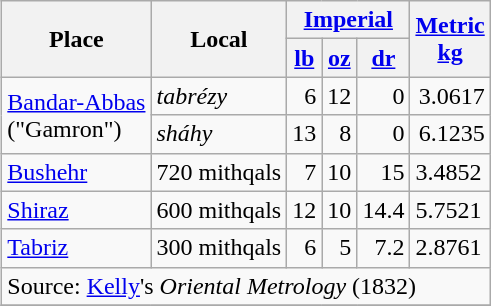<table class="wikitable" align=right style="margin:0 0 0 0.5em;">
<tr>
<th rowspan=2>Place<br></th>
<th rowspan=2>Local</th>
<th colspan=3><a href='#'>Imperial</a></th>
<th rowspan=2><a href='#'>Metric</a><br><a href='#'>kg</a></th>
</tr>
<tr>
<th><a href='#'>lb</a></th>
<th><a href='#'>oz</a></th>
<th><a href='#'>dr</a></th>
</tr>
<tr>
<td rowspan=2><a href='#'>Bandar-Abbas</a><br>("Gamron")</td>
<td><em>tabrézy</em></td>
<td align=right>6</td>
<td align=right>12</td>
<td align=right>0</td>
<td align=right>3.0617</td>
</tr>
<tr>
<td><em>sháhy</em></td>
<td align=right>13</td>
<td align=right>8</td>
<td align=right>0</td>
<td align=right>6.1235</td>
</tr>
<tr>
<td><a href='#'>Bushehr</a></td>
<td>720 mithqals</td>
<td align=right>7</td>
<td align=right>10</td>
<td align=right>15</td>
<td>3.4852</td>
</tr>
<tr>
<td><a href='#'>Shiraz</a></td>
<td>600 mithqals</td>
<td align=right>12</td>
<td align=right>10</td>
<td align=right>14.4</td>
<td>5.7521</td>
</tr>
<tr>
<td><a href='#'>Tabriz</a></td>
<td>300 mithqals</td>
<td align=right>6</td>
<td align=right>5</td>
<td align=right>7.2</td>
<td>2.8761</td>
</tr>
<tr>
<td colspan=6>Source: <a href='#'>Kelly</a>'s <em>Oriental Metrology</em> (1832)</td>
</tr>
<tr>
</tr>
</table>
